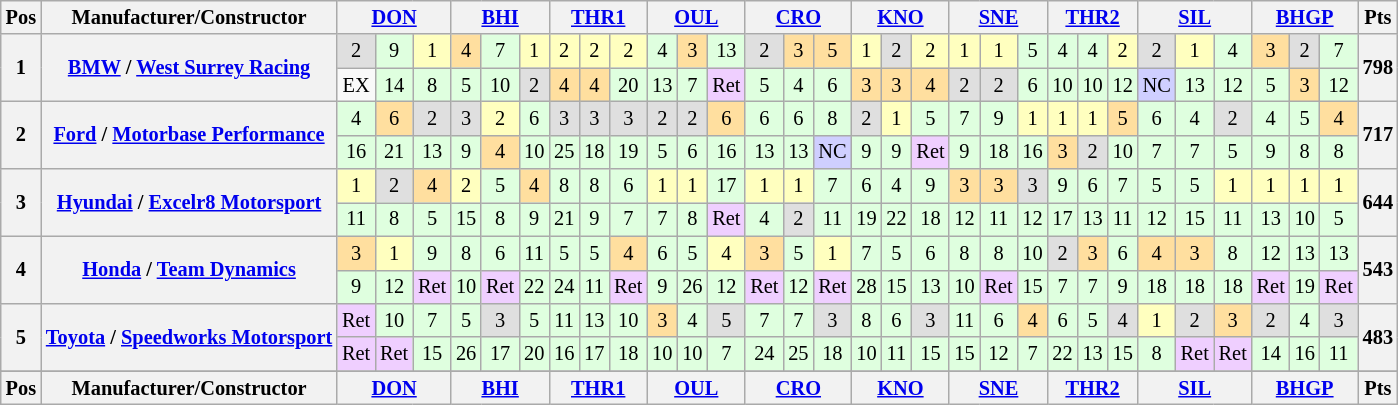<table class="wikitable" style="font-size: 85%; text-align: center;">
<tr valign="top">
<th valign="middle">Pos</th>
<th valign="middle">Manufacturer/Constructor</th>
<th colspan="3"><a href='#'>DON</a></th>
<th colspan="3"><a href='#'>BHI</a></th>
<th colspan="3"><a href='#'>THR1</a></th>
<th colspan="3"><a href='#'>OUL</a></th>
<th colspan="3"><a href='#'>CRO</a></th>
<th colspan="3"><a href='#'>KNO</a></th>
<th colspan="3"><a href='#'>SNE</a></th>
<th colspan="3"><a href='#'>THR2</a></th>
<th colspan="3"><a href='#'>SIL</a></th>
<th colspan="3"><a href='#'>BHGP</a></th>
<th valign=middle>Pts</th>
</tr>
<tr>
<th rowspan=2>1</th>
<th rowspan=2 align=left><a href='#'>BMW</a> / <a href='#'>West Surrey Racing</a></th>
<td style="background:#dfdfdf;">2</td>
<td style="background:#dfffdf;">9</td>
<td style="background:#ffffbf;">1</td>
<td style="background:#ffdf9f;">4</td>
<td style="background:#dfffdf;">7</td>
<td style="background:#ffffbf;">1</td>
<td style="background:#ffffbf;">2</td>
<td style="background:#ffffbf;">2</td>
<td style="background:#ffffbf;">2</td>
<td style="background:#dfffdf;">4</td>
<td style="background:#ffdf9f;">3</td>
<td style="background:#dfffdf;">13</td>
<td style="background:#dfdfdf;">2</td>
<td style="background:#ffdf9f;">3</td>
<td style="background:#ffdf9f;">5</td>
<td style="background:#ffffbf;">1</td>
<td style="background:#dfdfdf;">2</td>
<td style="background:#ffffbf;">2</td>
<td style="background:#ffffbf;">1</td>
<td style="background:#ffffbf;">1</td>
<td style="background:#dfffdf;">5</td>
<td style="background:#dfffdf;">4</td>
<td style="background:#dfffdf;">4</td>
<td style="background:#ffffbf;">2</td>
<td style="background:#dfdfdf;">2</td>
<td style="background:#ffffbf;">1</td>
<td style="background:#dfffdf;">4</td>
<td style="background:#ffdf9f;">3</td>
<td style="background:#dfdfdf;">2</td>
<td style="background:#dfffdf;">7</td>
<th rowspan=2>798</th>
</tr>
<tr>
<td>EX</td>
<td style="background:#dfffdf;">14</td>
<td style="background:#dfffdf;">8</td>
<td style="background:#dfffdf;">5</td>
<td style="background:#dfffdf;">10</td>
<td style="background:#dfdfdf;">2</td>
<td style="background:#ffdf9f;">4</td>
<td style="background:#ffdf9f;">4</td>
<td style="background:#dfffdf;">20</td>
<td style="background:#dfffdf;">13</td>
<td style="background:#dfffdf;">7</td>
<td style="background:#efcfff;">Ret</td>
<td style="background:#dfffdf;">5</td>
<td style="background:#dfffdf;">4</td>
<td style="background:#dfffdf;">6</td>
<td style="background:#ffdf9f;">3</td>
<td style="background:#ffdf9f;">3</td>
<td style="background:#ffdf9f;">4</td>
<td style="background:#dfdfdf;">2</td>
<td style="background:#dfdfdf;">2</td>
<td style="background:#dfffdf;">6</td>
<td style="background:#dfffdf;">10</td>
<td style="background:#dfffdf;">10</td>
<td style="background:#dfffdf;">12</td>
<td style="background:#cfcfff;">NC</td>
<td style="background:#dfffdf;">13</td>
<td style="background:#dfffdf;">12</td>
<td style="background:#dfffdf;">5</td>
<td style="background:#ffdf9f;">3</td>
<td style="background:#dfffdf;">12</td>
</tr>
<tr>
<th rowspan=2>2</th>
<th rowspan=2 align=left><a href='#'>Ford</a> / <a href='#'>Motorbase Performance</a></th>
<td style="background:#dfffdf;">4</td>
<td style="background:#ffdf9f;">6</td>
<td style="background:#dfdfdf;">2</td>
<td style="background:#dfdfdf;">3</td>
<td style="background:#ffffbf;">2</td>
<td style="background:#dfffdf;">6</td>
<td style="background:#dfdfdf;">3</td>
<td style="background:#dfdfdf;">3</td>
<td style="background:#dfdfdf;">3</td>
<td style="background:#dfdfdf;">2</td>
<td style="background:#dfdfdf;">2</td>
<td style="background:#ffdf9f;">6</td>
<td style="background:#dfffdf;">6</td>
<td style="background:#dfffdf;">6</td>
<td style="background:#dfffdf;">8</td>
<td style="background:#dfdfdf;">2</td>
<td style="background:#ffffbf;">1</td>
<td style="background:#dfffdf;">5</td>
<td style="background:#dfffdf;">7</td>
<td style="background:#dfffdf;">9</td>
<td style="background:#ffffbf;">1</td>
<td style="background:#ffffbf;">1</td>
<td style="background:#ffffbf;">1</td>
<td style="background:#ffdf9f;">5</td>
<td style="background:#dfffdf;">6</td>
<td style="background:#dfffdf;">4</td>
<td style="background:#dfdfdf;">2</td>
<td style="background:#dfffdf;">4</td>
<td style="background:#dfffdf;">5</td>
<td style="background:#ffdf9f;">4</td>
<th rowspan=2>717</th>
</tr>
<tr>
<td style="background:#dfffdf;">16</td>
<td style="background:#dfffdf;">21</td>
<td style="background:#dfffdf;">13</td>
<td style="background:#dfffdf;">9</td>
<td style="background:#ffdf9f;">4</td>
<td style="background:#dfffdf;">10</td>
<td style="background:#dfffdf;">25</td>
<td style="background:#dfffdf;">18</td>
<td style="background:#dfffdf;">19</td>
<td style="background:#dfffdf;">5</td>
<td style="background:#dfffdf;">6</td>
<td style="background:#dfffdf;">16</td>
<td style="background:#dfffdf;">13</td>
<td style="background:#dfffdf;">13</td>
<td style="background:#cfcfff;">NC</td>
<td style="background:#dfffdf;">9</td>
<td style="background:#dfffdf;">9</td>
<td style="background:#efcfff;">Ret</td>
<td style="background:#dfffdf;">9</td>
<td style="background:#dfffdf;">18</td>
<td style="background:#dfffdf;">16</td>
<td style="background:#ffdf9f;">3</td>
<td style="background:#dfdfdf;">2</td>
<td style="background:#dfffdf;">10</td>
<td style="background:#dfffdf;">7</td>
<td style="background:#dfffdf;">7</td>
<td style="background:#dfffdf;">5</td>
<td style="background:#dfffdf;">9</td>
<td style="background:#dfffdf;">8</td>
<td style="background:#dfffdf;">8</td>
</tr>
<tr>
<th rowspan=2>3</th>
<th rowspan=2 align=left><a href='#'>Hyundai</a> / <a href='#'>Excelr8 Motorsport</a></th>
<td style="background:#ffffbf;">1</td>
<td style="background:#dfdfdf;">2</td>
<td style="background:#ffdf9f;">4</td>
<td style="background:#ffffbf;">2</td>
<td style="background:#dfffdf;">5</td>
<td style="background:#ffdf9f;">4</td>
<td style="background:#dfffdf;">8</td>
<td style="background:#dfffdf;">8</td>
<td style="background:#dfffdf;">6</td>
<td style="background:#ffffbf;">1</td>
<td style="background:#ffffbf;">1</td>
<td style="background:#dfffdf;">17</td>
<td style="background:#ffffbf;">1</td>
<td style="background:#ffffbf;">1</td>
<td style="background:#dfffdf;">7</td>
<td style="background:#dfffdf;">6</td>
<td style="background:#dfffdf;">4</td>
<td style="background:#dfffdf;">9</td>
<td style="background:#ffdf9f;">3</td>
<td style="background:#ffdf9f;">3</td>
<td style="background:#dfdfdf;">3</td>
<td style="background:#dfffdf;">9</td>
<td style="background:#dfffdf;">6</td>
<td style="background:#dfffdf;">7</td>
<td style="background:#dfffdf;">5</td>
<td style="background:#dfffdf;">5</td>
<td style="background:#ffffbf;">1</td>
<td style="background:#ffffbf;">1</td>
<td style="background:#ffffbf;">1</td>
<td style="background:#ffffbf;">1</td>
<th rowspan=2>644</th>
</tr>
<tr>
<td style="background:#dfffdf;">11</td>
<td style="background:#dfffdf;">8</td>
<td style="background:#dfffdf;">5</td>
<td style="background:#dfffdf;">15</td>
<td style="background:#dfffdf;">8</td>
<td style="background:#dfffdf;">9</td>
<td style="background:#dfffdf;">21</td>
<td style="background:#dfffdf;">9</td>
<td style="background:#dfffdf;">7</td>
<td style="background:#dfffdf;">7</td>
<td style="background:#dfffdf;">8</td>
<td style="background:#efcfff;">Ret</td>
<td style="background:#dfffdf;">4</td>
<td style="background:#dfdfdf;">2</td>
<td style="background:#dfffdf;">11</td>
<td style="background:#dfffdf;">19</td>
<td style="background:#dfffdf;">22</td>
<td style="background:#dfffdf;">18</td>
<td style="background:#dfffdf;">12</td>
<td style="background:#dfffdf;">11</td>
<td style="background:#dfffdf;">12</td>
<td style="background:#dfffdf;">17</td>
<td style="background:#dfffdf;">13</td>
<td style="background:#dfffdf;">11</td>
<td style="background:#dfffdf;">12</td>
<td style="background:#dfffdf;">15</td>
<td style="background:#dfffdf;">11</td>
<td style="background:#dfffdf;">13</td>
<td style="background:#dfffdf;">10</td>
<td style="background:#dfffdf;">5</td>
</tr>
<tr>
<th rowspan=2>4</th>
<th rowspan=2 align=left><a href='#'>Honda</a> / <a href='#'>Team Dynamics</a></th>
<td style="background:#ffdf9f;">3</td>
<td style="background:#ffffbf;">1</td>
<td style="background:#dfffdf;">9</td>
<td style="background:#dfffdf;">8</td>
<td style="background:#dfffdf;">6</td>
<td style="background:#dfffdf;">11</td>
<td style="background:#dfffdf;">5</td>
<td style="background:#dfffdf;">5</td>
<td style="background:#ffdf9f;">4</td>
<td style="background:#dfffdf;">6</td>
<td style="background:#dfffdf;">5</td>
<td style="background:#ffffbf;">4</td>
<td style="background:#ffdf9f;">3</td>
<td style="background:#dfffdf;">5</td>
<td style="background:#ffffbf;">1</td>
<td style="background:#dfffdf;">7</td>
<td style="background:#dfffdf;">5</td>
<td style="background:#dfffdf;">6</td>
<td style="background:#dfffdf;">8</td>
<td style="background:#dfffdf;">8</td>
<td style="background:#dfffdf;">10</td>
<td style="background:#dfdfdf;">2</td>
<td style="background:#ffdf9f;">3</td>
<td style="background:#dfffdf;">6</td>
<td style="background:#ffdf9f;">4</td>
<td style="background:#ffdf9f;">3</td>
<td style="background:#dfffdf;">8</td>
<td style="background:#dfffdf;">12</td>
<td style="background:#dfffdf;">13</td>
<td style="background:#dfffdf;">13</td>
<th rowspan=2>543</th>
</tr>
<tr>
<td style="background:#dfffdf;">9</td>
<td style="background:#dfffdf;">12</td>
<td style="background:#efcfff;">Ret</td>
<td style="background:#dfffdf;">10</td>
<td style="background:#efcfff;">Ret</td>
<td style="background:#dfffdf;">22</td>
<td style="background:#dfffdf;">24</td>
<td style="background:#dfffdf;">11</td>
<td style="background:#efcfff;">Ret</td>
<td style="background:#dfffdf;">9</td>
<td style="background:#dfffdf;">26</td>
<td style="background:#dfffdf;">12</td>
<td style="background:#efcfff;">Ret</td>
<td style="background:#dfffdf;">12</td>
<td style="background:#efcfff;">Ret</td>
<td style="background:#dfffdf;">28</td>
<td style="background:#dfffdf;">15</td>
<td style="background:#dfffdf;">13</td>
<td style="background:#dfffdf;">10</td>
<td style="background:#efcfff;">Ret</td>
<td style="background:#dfffdf;">15</td>
<td style="background:#dfffdf;">7</td>
<td style="background:#dfffdf;">7</td>
<td style="background:#dfffdf;">9</td>
<td style="background:#dfffdf;">18</td>
<td style="background:#dfffdf;">18</td>
<td style="background:#dfffdf;">18</td>
<td style="background:#efcfff;">Ret</td>
<td style="background:#dfffdf;">19</td>
<td style="background:#efcfff;">Ret</td>
</tr>
<tr>
<th rowspan=2>5</th>
<th rowspan=2 align=left nowrap><a href='#'>Toyota</a> / <a href='#'>Speedworks Motorsport</a></th>
<td style="background:#efcfff;">Ret</td>
<td style="background:#dfffdf;">10</td>
<td style="background:#dfffdf;">7</td>
<td style="background:#dfffdf;">5</td>
<td style="background:#dfdfdf;">3</td>
<td style="background:#dfffdf;">5</td>
<td style="background:#dfffdf;">11</td>
<td style="background:#dfffdf;">13</td>
<td style="background:#dfffdf;">10</td>
<td style="background:#ffdf9f;">3</td>
<td style="background:#dfffdf;">4</td>
<td style="background:#dfdfdf;">5</td>
<td style="background:#dfffdf;">7</td>
<td style="background:#dfffdf;">7</td>
<td style="background:#dfdfdf;">3</td>
<td style="background:#dfffdf;">8</td>
<td style="background:#dfffdf;">6</td>
<td style="background:#dfdfdf;">3</td>
<td style="background:#dfffdf;">11</td>
<td style="background:#dfffdf;">6</td>
<td style="background:#ffdf9f;">4</td>
<td style="background:#dfffdf;">6</td>
<td style="background:#dfffdf;">5</td>
<td style="background:#dfdfdf;">4</td>
<td style="background:#ffffbf;">1</td>
<td style="background:#dfdfdf;">2</td>
<td style="background:#ffdf9f;">3</td>
<td style="background:#dfdfdf;">2</td>
<td style="background:#dfffdf;">4</td>
<td style="background:#dfdfdf;">3</td>
<th rowspan=2>483</th>
</tr>
<tr>
<td style="background:#efcfff;">Ret</td>
<td style="background:#efcfff;">Ret</td>
<td style="background:#dfffdf;">15</td>
<td style="background:#dfffdf;">26</td>
<td style="background:#dfffdf;">17</td>
<td style="background:#dfffdf;">20</td>
<td style="background:#dfffdf;">16</td>
<td style="background:#dfffdf;">17</td>
<td style="background:#dfffdf;">18</td>
<td style="background:#dfffdf;">10</td>
<td style="background:#dfffdf;">10</td>
<td style="background:#dfffdf;">7</td>
<td style="background:#dfffdf;">24</td>
<td style="background:#dfffdf;">25</td>
<td style="background:#dfffdf;">18</td>
<td style="background:#dfffdf;">10</td>
<td style="background:#dfffdf;">11</td>
<td style="background:#dfffdf;">15</td>
<td style="background:#dfffdf;">15</td>
<td style="background:#dfffdf;">12</td>
<td style="background:#dfffdf;">7</td>
<td style="background:#dfffdf;">22</td>
<td style="background:#dfffdf;">13</td>
<td style="background:#dfffdf;">15</td>
<td style="background:#dfffdf;">8</td>
<td style="background:#efcfff;">Ret</td>
<td style="background:#efcfff;">Ret</td>
<td style="background:#dfffdf;">14</td>
<td style="background:#dfffdf;">16</td>
<td style="background:#dfffdf;">11</td>
</tr>
<tr>
</tr>
<tr valign="top">
<th valign="middle">Pos</th>
<th valign="middle">Manufacturer/Constructor</th>
<th colspan="3"><a href='#'>DON</a></th>
<th colspan="3"><a href='#'>BHI</a></th>
<th colspan="3"><a href='#'>THR1</a></th>
<th colspan="3"><a href='#'>OUL</a></th>
<th colspan="3"><a href='#'>CRO</a></th>
<th colspan="3"><a href='#'>KNO</a></th>
<th colspan="3"><a href='#'>SNE</a></th>
<th colspan="3"><a href='#'>THR2</a></th>
<th colspan="3"><a href='#'>SIL</a></th>
<th colspan="3"><a href='#'>BHGP</a></th>
<th valign=middle>Pts</th>
</tr>
</table>
